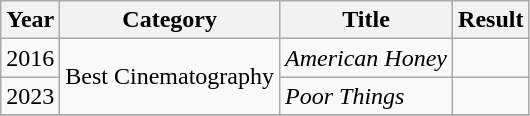<table class="wikitable">
<tr>
<th>Year</th>
<th>Category</th>
<th>Title</th>
<th>Result</th>
</tr>
<tr>
<td>2016</td>
<td rowspan="2">Best Cinematography</td>
<td><em>American Honey</em></td>
<td></td>
</tr>
<tr>
<td>2023</td>
<td><em>Poor Things</em></td>
<td></td>
</tr>
<tr>
</tr>
</table>
